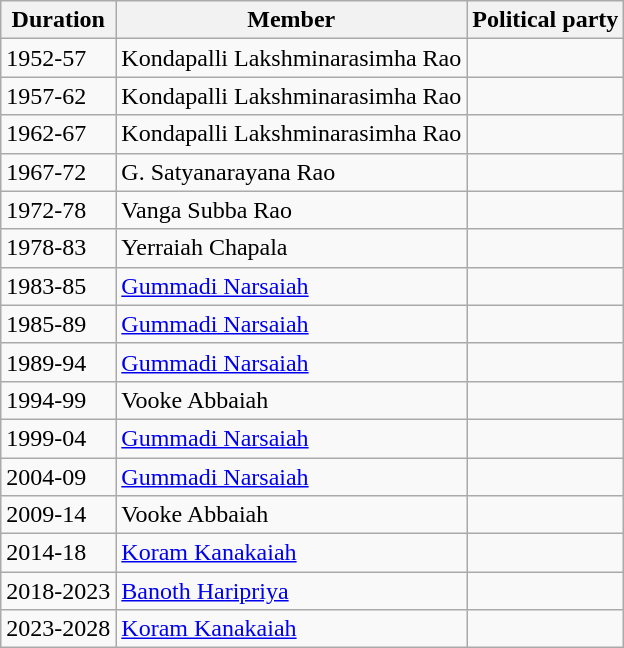<table class="wikitable sortable">
<tr>
<th>Duration</th>
<th>Member</th>
<th colspan="2">Political party</th>
</tr>
<tr>
<td>1952-57</td>
<td>Kondapalli Lakshminarasimha Rao</td>
<td></td>
</tr>
<tr>
<td>1957-62</td>
<td>Kondapalli Lakshminarasimha Rao</td>
<td></td>
</tr>
<tr>
<td>1962-67</td>
<td>Kondapalli Lakshminarasimha Rao</td>
<td></td>
</tr>
<tr>
<td>1967-72</td>
<td>G. Satyanarayana Rao</td>
<td></td>
</tr>
<tr>
<td>1972-78</td>
<td>Vanga Subba Rao</td>
<td></td>
</tr>
<tr>
<td>1978-83</td>
<td>Yerraiah Chapala</td>
<td></td>
</tr>
<tr>
<td>1983-85</td>
<td><a href='#'>Gummadi Narsaiah</a></td>
<td></td>
</tr>
<tr>
<td>1985-89</td>
<td><a href='#'>Gummadi Narsaiah</a></td>
<td></td>
</tr>
<tr>
<td>1989-94</td>
<td><a href='#'>Gummadi Narsaiah</a></td>
<td></td>
</tr>
<tr>
<td>1994-99</td>
<td>Vooke Abbaiah</td>
<td></td>
</tr>
<tr>
<td>1999-04</td>
<td><a href='#'>Gummadi Narsaiah</a></td>
<td></td>
</tr>
<tr>
<td>2004-09</td>
<td><a href='#'>Gummadi Narsaiah</a></td>
<td></td>
</tr>
<tr>
<td>2009-14</td>
<td>Vooke Abbaiah</td>
<td></td>
</tr>
<tr>
<td>2014-18</td>
<td><a href='#'>Koram Kanakaiah</a></td>
<td></td>
</tr>
<tr>
<td>2018-2023</td>
<td><a href='#'>Banoth Haripriya</a></td>
<td></td>
</tr>
<tr>
<td>2023-2028</td>
<td><a href='#'>Koram Kanakaiah</a></td>
<td></td>
</tr>
</table>
